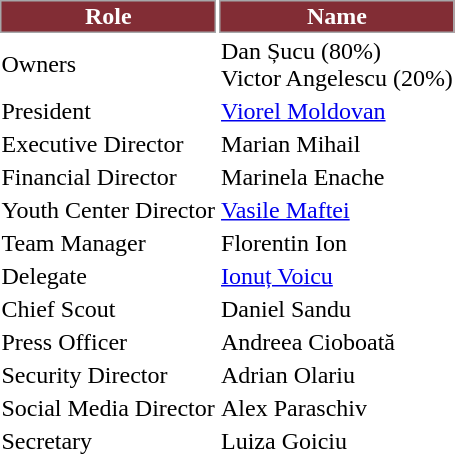<table class="toccolours">
<tr>
<th style="background:#822d35;color:#fefefe;border:1px solid #a6a7a9;">Role</th>
<th style="background:#822d35;color:#fefefe;border:1px solid #a6a7a9;">Name</th>
</tr>
<tr>
<td>Owners</td>
<td> Dan Șucu (80%) <br>  Victor Angelescu (20%)</td>
</tr>
<tr>
<td>President</td>
<td> <a href='#'>Viorel Moldovan</a></td>
</tr>
<tr>
<td>Executive Director</td>
<td> Marian Mihail</td>
</tr>
<tr>
<td>Financial Director</td>
<td> Marinela Enache</td>
</tr>
<tr>
<td>Youth Center Director</td>
<td> <a href='#'>Vasile Maftei</a></td>
</tr>
<tr>
<td>Team Manager</td>
<td> Florentin Ion</td>
</tr>
<tr>
<td>Delegate</td>
<td> <a href='#'>Ionuț Voicu</a></td>
</tr>
<tr>
<td>Chief Scout</td>
<td> Daniel Sandu</td>
</tr>
<tr>
<td>Press Officer</td>
<td> Andreea Cioboată</td>
</tr>
<tr>
<td>Security Director</td>
<td> Adrian Olariu</td>
</tr>
<tr>
<td>Social Media Director</td>
<td> Alex Paraschiv</td>
</tr>
<tr>
<td>Secretary</td>
<td> Luiza Goiciu</td>
</tr>
</table>
